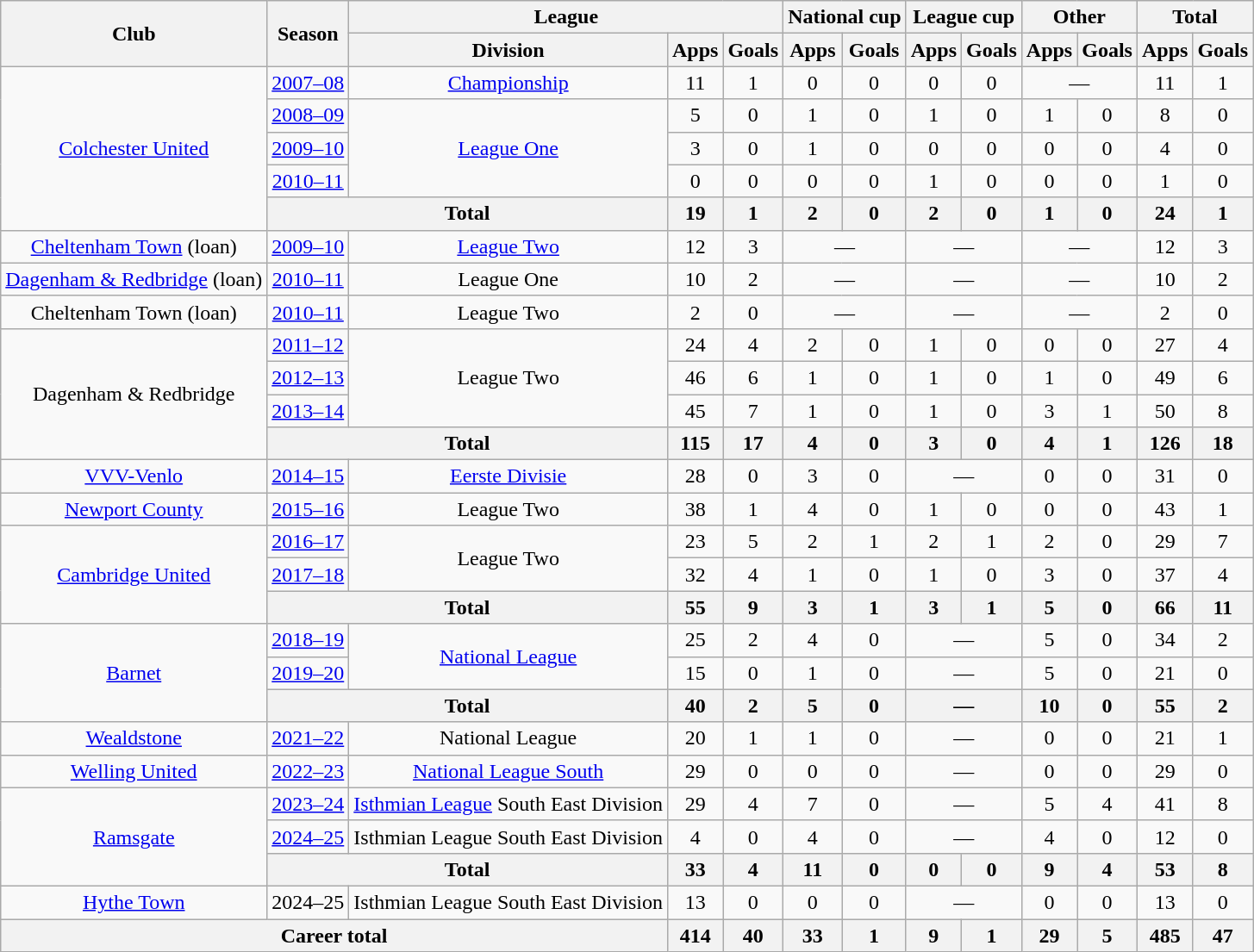<table class="wikitable" style="text-align: center;">
<tr>
<th rowspan="2">Club</th>
<th rowspan="2">Season</th>
<th colspan="3">League</th>
<th colspan="2">National cup</th>
<th colspan="2">League cup</th>
<th colspan="2">Other</th>
<th colspan="2">Total</th>
</tr>
<tr>
<th>Division</th>
<th>Apps</th>
<th>Goals</th>
<th>Apps</th>
<th>Goals</th>
<th>Apps</th>
<th>Goals</th>
<th>Apps</th>
<th>Goals</th>
<th>Apps</th>
<th>Goals</th>
</tr>
<tr>
<td rowspan="5"><a href='#'>Colchester United</a></td>
<td><a href='#'>2007–08</a></td>
<td><a href='#'>Championship</a></td>
<td>11</td>
<td>1</td>
<td>0</td>
<td>0</td>
<td>0</td>
<td>0</td>
<td colspan="2">—</td>
<td>11</td>
<td>1</td>
</tr>
<tr>
<td><a href='#'>2008–09</a></td>
<td rowspan="3"><a href='#'>League One</a></td>
<td>5</td>
<td>0</td>
<td>1</td>
<td>0</td>
<td>1</td>
<td>0</td>
<td>1</td>
<td>0</td>
<td>8</td>
<td>0</td>
</tr>
<tr>
<td><a href='#'>2009–10</a></td>
<td>3</td>
<td>0</td>
<td>1</td>
<td>0</td>
<td>0</td>
<td>0</td>
<td>0</td>
<td>0</td>
<td>4</td>
<td>0</td>
</tr>
<tr>
<td><a href='#'>2010–11</a></td>
<td>0</td>
<td>0</td>
<td>0</td>
<td>0</td>
<td>1</td>
<td>0</td>
<td>0</td>
<td>0</td>
<td>1</td>
<td>0</td>
</tr>
<tr>
<th colspan="2">Total</th>
<th>19</th>
<th>1</th>
<th>2</th>
<th>0</th>
<th>2</th>
<th>0</th>
<th>1</th>
<th>0</th>
<th>24</th>
<th>1</th>
</tr>
<tr>
<td><a href='#'>Cheltenham Town</a> (loan)</td>
<td><a href='#'>2009–10</a></td>
<td><a href='#'>League Two</a></td>
<td>12</td>
<td>3</td>
<td colspan="2">—</td>
<td colspan="2">—</td>
<td colspan="2">—</td>
<td>12</td>
<td>3</td>
</tr>
<tr>
<td><a href='#'>Dagenham & Redbridge</a> (loan)</td>
<td><a href='#'>2010–11</a></td>
<td>League One</td>
<td>10</td>
<td>2</td>
<td colspan="2">—</td>
<td colspan="2">—</td>
<td colspan="2">—</td>
<td>10</td>
<td>2</td>
</tr>
<tr>
<td>Cheltenham Town (loan)</td>
<td><a href='#'>2010–11</a></td>
<td>League Two</td>
<td>2</td>
<td>0</td>
<td colspan="2">—</td>
<td colspan="2">—</td>
<td colspan="2">—</td>
<td>2</td>
<td>0</td>
</tr>
<tr>
<td rowspan="4">Dagenham & Redbridge</td>
<td><a href='#'>2011–12</a></td>
<td rowspan="3">League Two</td>
<td>24</td>
<td>4</td>
<td>2</td>
<td>0</td>
<td>1</td>
<td>0</td>
<td>0</td>
<td>0</td>
<td>27</td>
<td>4</td>
</tr>
<tr>
<td><a href='#'>2012–13</a></td>
<td>46</td>
<td>6</td>
<td>1</td>
<td>0</td>
<td>1</td>
<td>0</td>
<td>1</td>
<td>0</td>
<td>49</td>
<td>6</td>
</tr>
<tr>
<td><a href='#'>2013–14</a></td>
<td>45</td>
<td>7</td>
<td>1</td>
<td>0</td>
<td>1</td>
<td>0</td>
<td>3</td>
<td>1</td>
<td>50</td>
<td>8</td>
</tr>
<tr>
<th colspan="2">Total</th>
<th>115</th>
<th>17</th>
<th>4</th>
<th>0</th>
<th>3</th>
<th>0</th>
<th>4</th>
<th>1</th>
<th>126</th>
<th>18</th>
</tr>
<tr>
<td><a href='#'>VVV-Venlo</a></td>
<td><a href='#'>2014–15</a></td>
<td><a href='#'>Eerste Divisie</a></td>
<td>28</td>
<td>0</td>
<td>3</td>
<td>0</td>
<td colspan="2">—</td>
<td>0</td>
<td>0</td>
<td>31</td>
<td>0</td>
</tr>
<tr>
<td><a href='#'>Newport County</a></td>
<td><a href='#'>2015–16</a></td>
<td>League Two</td>
<td>38</td>
<td>1</td>
<td>4</td>
<td>0</td>
<td>1</td>
<td>0</td>
<td>0</td>
<td>0</td>
<td>43</td>
<td>1</td>
</tr>
<tr>
<td rowspan="3"><a href='#'>Cambridge United</a></td>
<td><a href='#'>2016–17</a></td>
<td rowspan="2">League Two</td>
<td>23</td>
<td>5</td>
<td>2</td>
<td>1</td>
<td>2</td>
<td>1</td>
<td>2</td>
<td>0</td>
<td>29</td>
<td>7</td>
</tr>
<tr>
<td><a href='#'>2017–18</a></td>
<td>32</td>
<td>4</td>
<td>1</td>
<td>0</td>
<td>1</td>
<td>0</td>
<td>3</td>
<td>0</td>
<td>37</td>
<td>4</td>
</tr>
<tr>
<th colspan="2">Total</th>
<th>55</th>
<th>9</th>
<th>3</th>
<th>1</th>
<th>3</th>
<th>1</th>
<th>5</th>
<th>0</th>
<th>66</th>
<th>11</th>
</tr>
<tr>
<td rowspan="3"><a href='#'>Barnet</a></td>
<td><a href='#'>2018–19</a></td>
<td rowspan="2"><a href='#'>National League</a></td>
<td>25</td>
<td>2</td>
<td>4</td>
<td>0</td>
<td colspan="2">—</td>
<td>5</td>
<td>0</td>
<td>34</td>
<td>2</td>
</tr>
<tr>
<td><a href='#'>2019–20</a></td>
<td>15</td>
<td>0</td>
<td>1</td>
<td>0</td>
<td colspan="2">—</td>
<td>5</td>
<td>0</td>
<td>21</td>
<td>0</td>
</tr>
<tr>
<th colspan="2">Total</th>
<th>40</th>
<th>2</th>
<th>5</th>
<th>0</th>
<th colspan="2">—</th>
<th>10</th>
<th>0</th>
<th>55</th>
<th>2</th>
</tr>
<tr>
<td><a href='#'>Wealdstone</a></td>
<td><a href='#'>2021–22</a></td>
<td>National League</td>
<td>20</td>
<td>1</td>
<td>1</td>
<td>0</td>
<td colspan="2">—</td>
<td>0</td>
<td>0</td>
<td>21</td>
<td>1</td>
</tr>
<tr>
<td><a href='#'>Welling United</a></td>
<td><a href='#'>2022–23</a></td>
<td><a href='#'>National League South</a></td>
<td>29</td>
<td>0</td>
<td>0</td>
<td>0</td>
<td colspan="2">—</td>
<td>0</td>
<td>0</td>
<td>29</td>
<td>0</td>
</tr>
<tr>
<td rowspan="3"><a href='#'>Ramsgate</a></td>
<td><a href='#'>2023–24</a></td>
<td><a href='#'>Isthmian League</a> South East Division</td>
<td>29</td>
<td>4</td>
<td>7</td>
<td>0</td>
<td colspan="2">—</td>
<td>5</td>
<td>4</td>
<td>41</td>
<td>8</td>
</tr>
<tr>
<td><a href='#'>2024–25</a></td>
<td>Isthmian League South East Division</td>
<td>4</td>
<td>0</td>
<td>4</td>
<td>0</td>
<td colspan="2">—</td>
<td>4</td>
<td>0</td>
<td>12</td>
<td>0</td>
</tr>
<tr>
<th colspan="2">Total</th>
<th>33</th>
<th>4</th>
<th>11</th>
<th>0</th>
<th>0</th>
<th>0</th>
<th>9</th>
<th>4</th>
<th>53</th>
<th>8</th>
</tr>
<tr>
<td><a href='#'>Hythe Town</a></td>
<td>2024–25</td>
<td>Isthmian League South East Division</td>
<td>13</td>
<td>0</td>
<td>0</td>
<td>0</td>
<td colspan="2">—</td>
<td>0</td>
<td>0</td>
<td>13</td>
<td>0</td>
</tr>
<tr>
<th colspan="3">Career total</th>
<th>414</th>
<th>40</th>
<th>33</th>
<th>1</th>
<th>9</th>
<th>1</th>
<th>29</th>
<th>5</th>
<th>485</th>
<th>47</th>
</tr>
</table>
